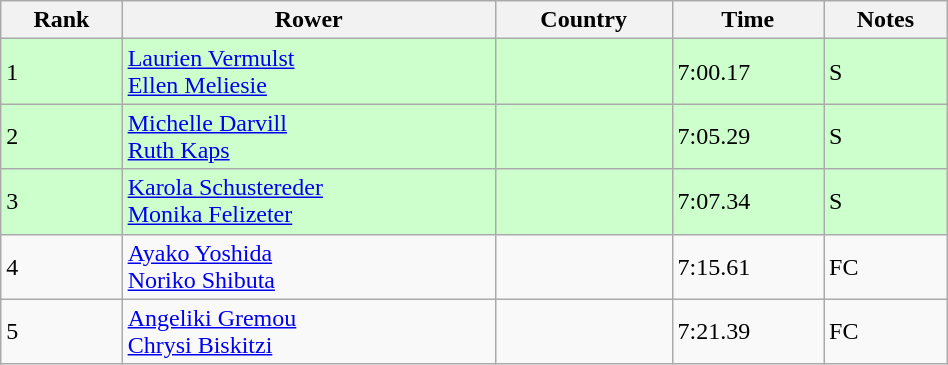<table class="wikitable sortable" width=50%>
<tr>
<th>Rank</th>
<th>Rower</th>
<th>Country</th>
<th>Time</th>
<th>Notes</th>
</tr>
<tr bgcolor=ccffcc>
<td>1</td>
<td><a href='#'>Laurien Vermulst</a><br><a href='#'>Ellen Meliesie</a></td>
<td></td>
<td>7:00.17</td>
<td>S</td>
</tr>
<tr bgcolor=ccffcc>
<td>2</td>
<td><a href='#'>Michelle Darvill</a><br><a href='#'>Ruth Kaps</a></td>
<td></td>
<td>7:05.29</td>
<td>S</td>
</tr>
<tr bgcolor=ccffcc>
<td>3</td>
<td><a href='#'>Karola Schustereder</a><br><a href='#'>Monika Felizeter</a></td>
<td></td>
<td>7:07.34</td>
<td>S</td>
</tr>
<tr>
<td>4</td>
<td><a href='#'>Ayako Yoshida</a><br><a href='#'>Noriko Shibuta</a></td>
<td></td>
<td>7:15.61</td>
<td>FC</td>
</tr>
<tr>
<td>5</td>
<td><a href='#'>Angeliki Gremou</a><br><a href='#'>Chrysi Biskitzi</a></td>
<td></td>
<td>7:21.39</td>
<td>FC</td>
</tr>
</table>
